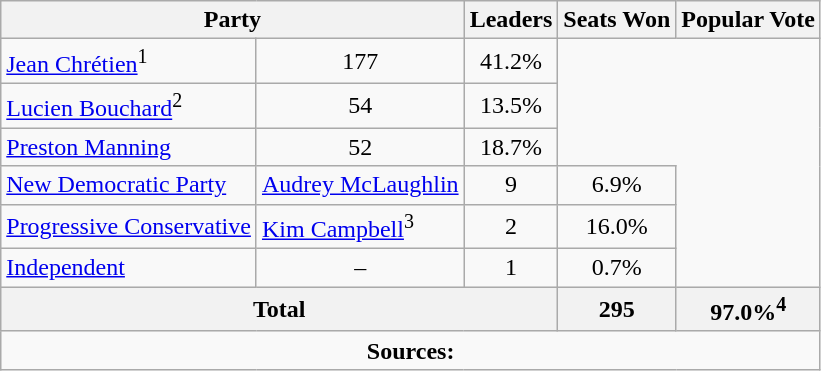<table class="wikitable">
<tr>
<th colspan="2">Party</th>
<th>Leaders</th>
<th>Seats Won</th>
<th>Popular Vote</th>
</tr>
<tr>
<td><a href='#'>Jean Chrétien</a><sup>1</sup></td>
<td align=center>177</td>
<td align=center>41.2%</td>
</tr>
<tr>
<td><a href='#'>Lucien Bouchard</a><sup>2</sup></td>
<td align=center>54</td>
<td align=center>13.5%</td>
</tr>
<tr>
<td><a href='#'>Preston Manning</a></td>
<td align=center>52</td>
<td align=center>18.7%</td>
</tr>
<tr>
<td><a href='#'>New Democratic Party</a></td>
<td><a href='#'>Audrey McLaughlin</a></td>
<td align=center>9</td>
<td align=center>6.9%</td>
</tr>
<tr>
<td><a href='#'>Progressive Conservative</a></td>
<td><a href='#'>Kim Campbell</a><sup>3</sup></td>
<td align=center>2</td>
<td align=center>16.0%</td>
</tr>
<tr>
<td><a href='#'>Independent</a></td>
<td align=center>–</td>
<td align=center>1</td>
<td align=center>0.7%</td>
</tr>
<tr>
<th colspan=3>Total</th>
<th>295</th>
<th>97.0%<sup>4</sup></th>
</tr>
<tr>
<td align="center" colspan=5><strong>Sources:</strong> </td>
</tr>
</table>
